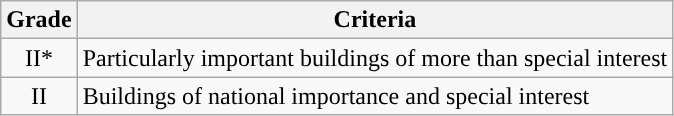<table class="wikitable">
<tr>
<th>Grade</th>
<th>Criteria</th>
</tr>
<tr>
<td align="center" >II*</td>
<td>Particularly important buildings of more than special interest</td>
</tr>
<tr>
<td align="center" >II</td>
<td>Buildings of national importance and special interest</td>
</tr>
</table>
